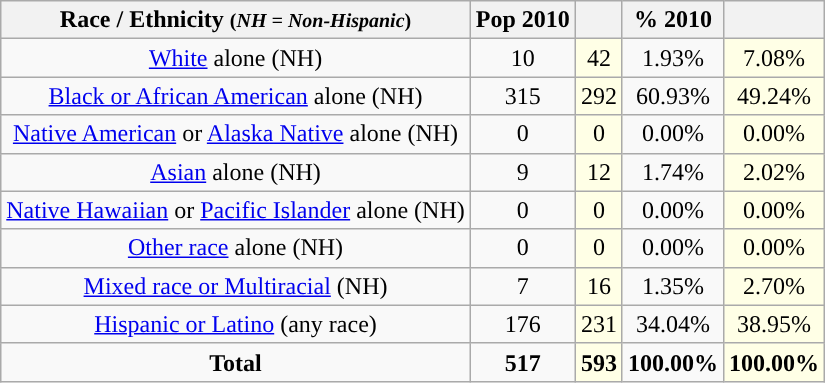<table class="wikitable" style="text-align:center;">
<tr>
<th>Race / Ethnicity <small>(<em>NH = Non-Hispanic</em>)</small></th>
<th>Pop 2010</th>
<th></th>
<th>% 2010</th>
<th></th>
</tr>
<tr>
<td><a href='#'>White</a> alone (NH)</td>
<td>10</td>
<td style='background: #ffffe6;'>42</td>
<td>1.93%</td>
<td style='background: #ffffe6;'>7.08%</td>
</tr>
<tr>
<td><a href='#'>Black or African American</a> alone (NH)</td>
<td>315</td>
<td style='background: #ffffe6;'>292</td>
<td>60.93%</td>
<td style='background: #ffffe6;'>49.24%</td>
</tr>
<tr>
<td><a href='#'>Native American</a> or <a href='#'>Alaska Native</a> alone (NH)</td>
<td>0</td>
<td style='background: #ffffe6;'>0</td>
<td>0.00%</td>
<td style='background: #ffffe6;'>0.00%</td>
</tr>
<tr>
<td><a href='#'>Asian</a> alone (NH)</td>
<td>9</td>
<td style='background: #ffffe6;'>12</td>
<td>1.74%</td>
<td style='background: #ffffe6;'>2.02%</td>
</tr>
<tr>
<td><a href='#'>Native Hawaiian</a> or <a href='#'>Pacific Islander</a> alone (NH)</td>
<td>0</td>
<td style='background: #ffffe6;'>0</td>
<td>0.00%</td>
<td style='background: #ffffe6;'>0.00%</td>
</tr>
<tr>
<td><a href='#'>Other race</a> alone (NH)</td>
<td>0</td>
<td style='background: #ffffe6;'>0</td>
<td>0.00%</td>
<td style='background: #ffffe6;'>0.00%</td>
</tr>
<tr>
<td><a href='#'>Mixed race or Multiracial</a> (NH)</td>
<td>7</td>
<td style='background: #ffffe6;'>16</td>
<td>1.35%</td>
<td style='background: #ffffe6;'>2.70%</td>
</tr>
<tr>
<td><a href='#'>Hispanic or Latino</a> (any race)</td>
<td>176</td>
<td style='background: #ffffe6;'>231</td>
<td>34.04%</td>
<td style='background: #ffffe6;'>38.95%</td>
</tr>
<tr>
<td><strong>Total</strong></td>
<td><strong>517</strong></td>
<td style='background: #ffffe6;'><strong>593</strong></td>
<td><strong>100.00%</strong></td>
<td style='background: #ffffe6;'><strong>100.00%</strong></td>
</tr>
</table>
